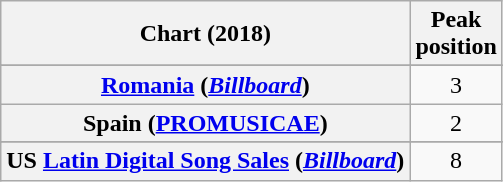<table class="wikitable sortable plainrowheaders" style="text-align:center">
<tr>
<th scope="col">Chart (2018)</th>
<th scope="col">Peak<br>position</th>
</tr>
<tr>
</tr>
<tr>
</tr>
<tr>
</tr>
<tr>
<th scope="row"><a href='#'>Romania</a> (<em><a href='#'>Billboard</a></em>)</th>
<td>3</td>
</tr>
<tr>
<th scope="row">Spain (<a href='#'>PROMUSICAE</a>)</th>
<td>2</td>
</tr>
<tr>
</tr>
<tr>
</tr>
<tr>
</tr>
<tr>
<th scope="row">US <a href='#'>Latin Digital Song Sales</a> (<em><a href='#'>Billboard</a></em>)</th>
<td>8</td>
</tr>
</table>
